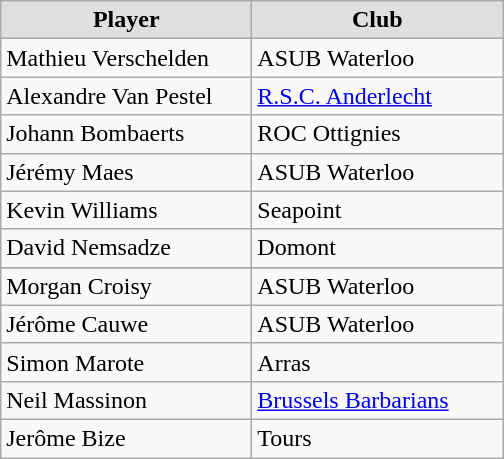<table class="wikitable">
<tr align="center" bgcolor="#dfdfdf">
<td width="160"><strong>Player</strong></td>
<td width="160"><strong>Club</strong></td>
</tr>
<tr align="left">
<td>Mathieu Verschelden</td>
<td> ASUB Waterloo</td>
</tr>
<tr align="left">
<td>Alexandre Van Pestel</td>
<td> <a href='#'>R.S.C. Anderlecht</a></td>
</tr>
<tr align="left">
<td>Johann Bombaerts</td>
<td> ROC Ottignies</td>
</tr>
<tr align="left">
<td>Jérémy Maes</td>
<td> ASUB Waterloo</td>
</tr>
<tr align="left">
<td>Kevin Williams</td>
<td> Seapoint</td>
</tr>
<tr align="left">
<td>David Nemsadze</td>
<td> Domont</td>
</tr>
<tr align="left">
</tr>
<tr align="left">
<td>Morgan Croisy</td>
<td> ASUB Waterloo</td>
</tr>
<tr align="left">
<td>Jérôme Cauwe</td>
<td> ASUB Waterloo</td>
</tr>
<tr align="left">
<td>Simon Marote</td>
<td> Arras</td>
</tr>
<tr align="left">
<td>Neil Massinon</td>
<td> <a href='#'>Brussels Barbarians</a></td>
</tr>
<tr align="left">
<td>Jerôme Bize</td>
<td> Tours</td>
</tr>
</table>
